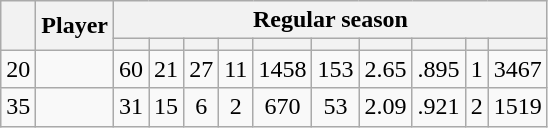<table class="wikitable plainrowheaders" style="text-align:center;">
<tr>
<th scope="col" rowspan="2"></th>
<th scope="col" rowspan="2">Player</th>
<th scope=colgroup colspan=10>Regular season</th>
</tr>
<tr>
<th scope="col"></th>
<th scope="col"></th>
<th scope="col"></th>
<th scope="col"></th>
<th scope="col"></th>
<th scope="col"></th>
<th scope="col"></th>
<th scope="col"></th>
<th scope="col"></th>
<th scope="col"></th>
</tr>
<tr>
<td scope="row">20</td>
<td align="left"></td>
<td>60</td>
<td>21</td>
<td>27</td>
<td>11</td>
<td>1458</td>
<td>153</td>
<td>2.65</td>
<td>.895</td>
<td>1</td>
<td>3467</td>
</tr>
<tr>
<td scope="row">35</td>
<td align="left"></td>
<td>31</td>
<td>15</td>
<td>6</td>
<td>2</td>
<td>670</td>
<td>53</td>
<td>2.09</td>
<td>.921</td>
<td>2</td>
<td>1519</td>
</tr>
</table>
